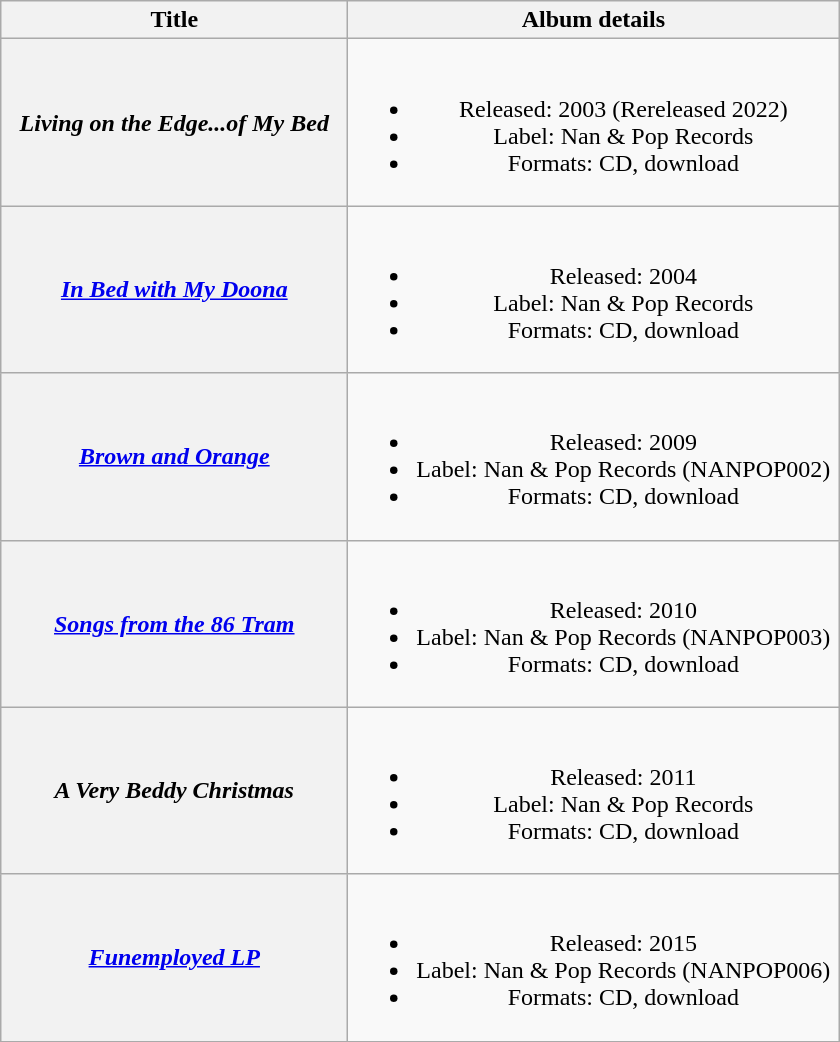<table class="wikitable plainrowheaders" style="text-align:center;">
<tr>
<th scope="col" rowspan="1" style="width:14em;">Title</th>
<th scope="col" rowspan="1" style="width:20em;">Album details</th>
</tr>
<tr>
<th scope="row"><em>Living on the Edge...of My Bed</em></th>
<td><br><ul><li>Released: 2003 (Rereleased 2022)</li><li>Label: Nan & Pop Records</li><li>Formats: CD, download</li></ul></td>
</tr>
<tr>
<th scope="row"><em><a href='#'>In Bed with My Doona</a></em></th>
<td><br><ul><li>Released: 2004</li><li>Label: Nan & Pop Records</li><li>Formats: CD, download</li></ul></td>
</tr>
<tr>
<th scope="row"><em><a href='#'>Brown and Orange</a></em></th>
<td><br><ul><li>Released: 2009</li><li>Label: Nan & Pop Records (NANPOP002)</li><li>Formats: CD, download</li></ul></td>
</tr>
<tr>
<th scope="row"><em><a href='#'>Songs from the 86 Tram</a></em></th>
<td><br><ul><li>Released: 2010</li><li>Label: Nan & Pop Records (NANPOP003)</li><li>Formats: CD, download</li></ul></td>
</tr>
<tr>
<th scope="row"><em>A Very Beddy Christmas</em></th>
<td><br><ul><li>Released: 2011</li><li>Label: Nan & Pop Records</li><li>Formats: CD, download</li></ul></td>
</tr>
<tr>
<th scope="row"><em><a href='#'>Funemployed LP</a></em></th>
<td><br><ul><li>Released: 2015</li><li>Label: Nan & Pop Records (NANPOP006)</li><li>Formats: CD, download</li></ul></td>
</tr>
</table>
